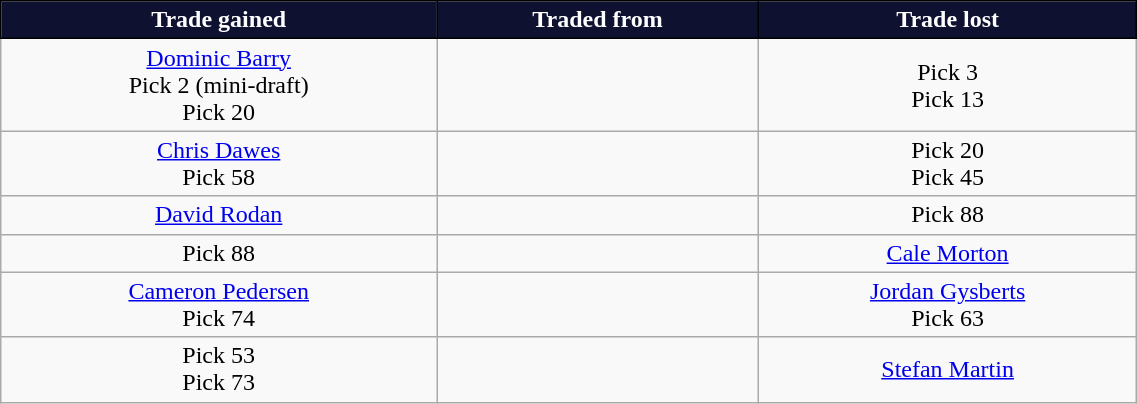<table class="wikitable" style="text-align:center; font-size:100%; width:60%;">
<tr style="color:#FFFFFF;">
<th style="background:#0F1131; border: solid black 1px;">Trade gained</th>
<th style="background:#0F1131; border: solid black 1px;">Traded from</th>
<th style="background:#0F1131; border: solid black 1px;">Trade lost</th>
</tr>
<tr>
<td><a href='#'>Dominic Barry</a><br>Pick 2 (mini-draft)<br>Pick 20</td>
<td></td>
<td>Pick 3<br>Pick 13</td>
</tr>
<tr>
<td><a href='#'>Chris Dawes</a><br>Pick 58</td>
<td></td>
<td>Pick 20<br>Pick 45</td>
</tr>
<tr>
<td><a href='#'>David Rodan</a></td>
<td></td>
<td>Pick 88</td>
</tr>
<tr>
<td>Pick 88</td>
<td></td>
<td><a href='#'>Cale Morton</a></td>
</tr>
<tr>
<td><a href='#'>Cameron Pedersen</a><br>Pick 74</td>
<td></td>
<td><a href='#'>Jordan Gysberts</a><br>Pick 63</td>
</tr>
<tr>
<td>Pick 53<br>Pick 73</td>
<td></td>
<td><a href='#'>Stefan Martin</a></td>
</tr>
</table>
